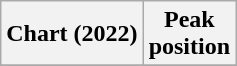<table class="wikitable sortable plainrowheaders" style="text-align:center;">
<tr>
<th scope="col">Chart (2022)</th>
<th scope="col">Peak<br>position</th>
</tr>
<tr>
</tr>
</table>
